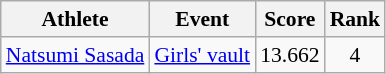<table class="wikitable" border="1" style="font-size:90%">
<tr>
<th>Athlete</th>
<th>Event</th>
<th>Score</th>
<th>Rank</th>
</tr>
<tr>
<td rowspan=1><a href='#'>Natsumi Sasada</a></td>
<td><a href='#'>Girls' vault</a></td>
<td align=center>13.662</td>
<td align=center>4</td>
</tr>
</table>
